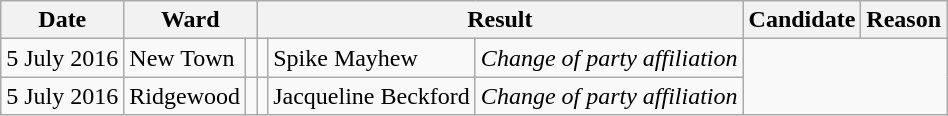<table class="wikitable">
<tr>
<th>Date</th>
<th colspan=2>Ward</th>
<th colspan=3>Result</th>
<th>Candidate</th>
<th>Reason</th>
</tr>
<tr>
<td>5 July 2016</td>
<td>New Town</td>
<td></td>
<td></td>
<td>Spike Mayhew</td>
<td><em>Change of party affiliation </em></td>
</tr>
<tr>
<td>5 July 2016</td>
<td>Ridgewood</td>
<td></td>
<td></td>
<td>Jacqueline Beckford</td>
<td><em>Change of party affiliation</em></td>
</tr>
</table>
